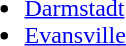<table>
<tr valign="top">
<td><br><ul><li><a href='#'>Darmstadt</a></li><li><a href='#'>Evansville</a></li></ul></td>
</tr>
</table>
